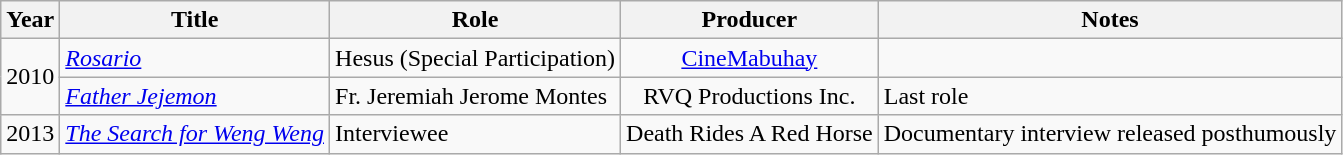<table class="wikitable">
<tr>
<th>Year</th>
<th>Title</th>
<th>Role</th>
<th>Producer</th>
<th>Notes</th>
</tr>
<tr>
<td rowspan="2">2010</td>
<td><em><a href='#'>Rosario</a></em></td>
<td>Hesus (Special Participation)</td>
<td style="text-align:center;"><a href='#'>CineMabuhay</a></td>
<td></td>
</tr>
<tr>
<td><em><a href='#'>Father Jejemon</a></em></td>
<td>Fr. Jeremiah Jerome Montes</td>
<td style="text-align:center;">RVQ Productions Inc.</td>
<td>Last role</td>
</tr>
<tr>
<td>2013</td>
<td><em><a href='#'>The Search for Weng Weng</a></em></td>
<td>Interviewee</td>
<td>Death Rides A Red Horse</td>
<td>Documentary interview released posthumously</td>
</tr>
</table>
